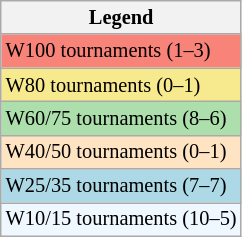<table class=wikitable style=font-size:85%;>
<tr>
<th>Legend</th>
</tr>
<tr style=background:#f88379;>
<td>W100 tournaments (1–3)</td>
</tr>
<tr style=background:#f7e98e;>
<td>W80 tournaments (0–1)</td>
</tr>
<tr style=background:#addfad;>
<td>W60/75 tournaments (8–6)</td>
</tr>
<tr style=background:#ffe4c4;>
<td>W40/50 tournaments (0–1)</td>
</tr>
<tr style=background:lightblue;>
<td>W25/35 tournaments (7–7)</td>
</tr>
<tr style=background:#f0f8ff;>
<td>W10/15 tournaments (10–5)</td>
</tr>
</table>
